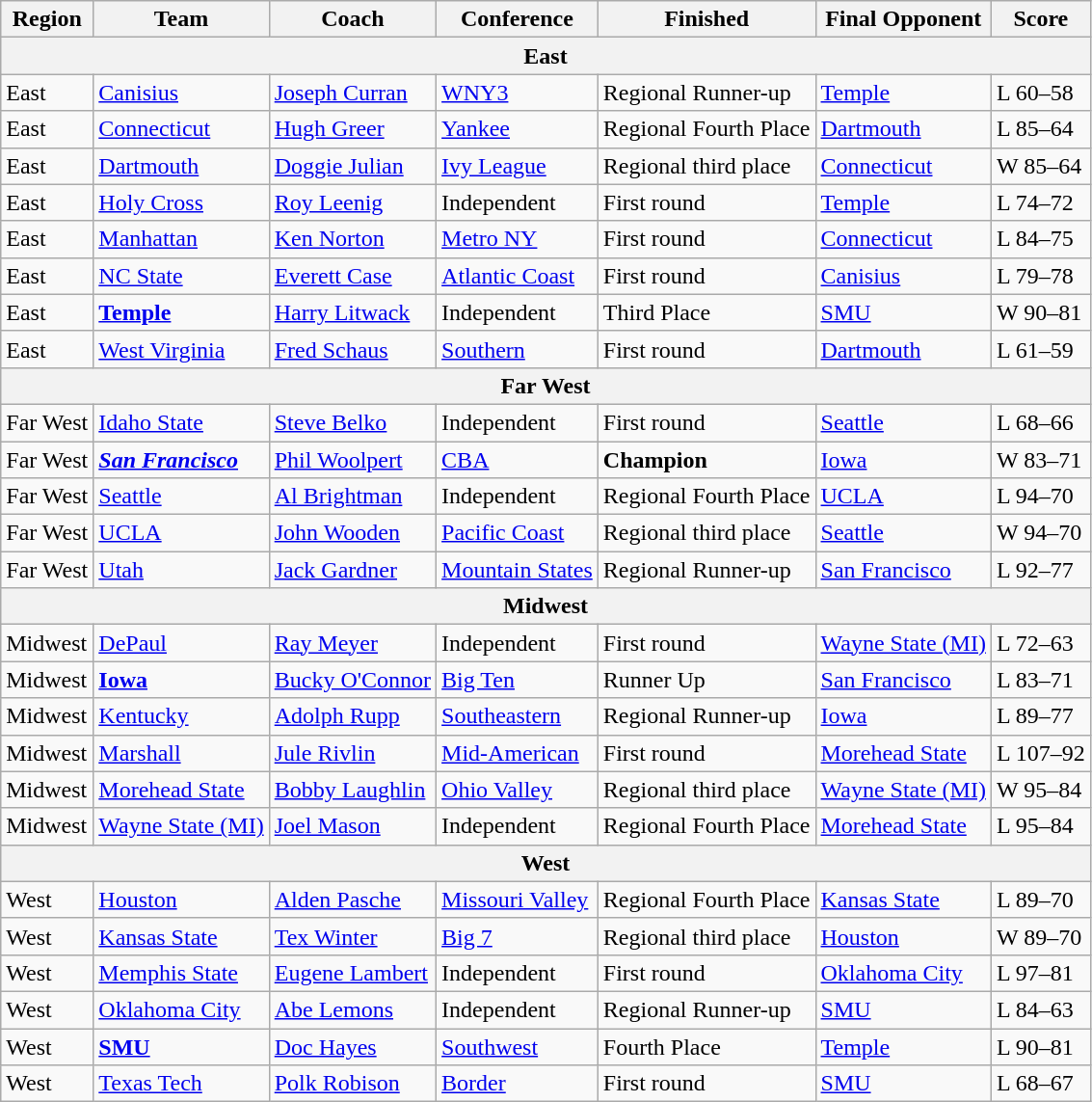<table class=wikitable>
<tr>
<th>Region</th>
<th>Team</th>
<th>Coach</th>
<th>Conference</th>
<th>Finished</th>
<th>Final Opponent</th>
<th>Score</th>
</tr>
<tr>
<th colspan=7>East</th>
</tr>
<tr>
<td>East</td>
<td><a href='#'>Canisius</a></td>
<td><a href='#'>Joseph Curran</a></td>
<td><a href='#'>WNY3</a></td>
<td>Regional Runner-up</td>
<td><a href='#'>Temple</a></td>
<td>L 60–58</td>
</tr>
<tr>
<td>East</td>
<td><a href='#'>Connecticut</a></td>
<td><a href='#'>Hugh Greer</a></td>
<td><a href='#'>Yankee</a></td>
<td>Regional Fourth Place</td>
<td><a href='#'>Dartmouth</a></td>
<td>L 85–64</td>
</tr>
<tr>
<td>East</td>
<td><a href='#'>Dartmouth</a></td>
<td><a href='#'>Doggie Julian</a></td>
<td><a href='#'>Ivy League</a></td>
<td>Regional third place</td>
<td><a href='#'>Connecticut</a></td>
<td>W 85–64</td>
</tr>
<tr>
<td>East</td>
<td><a href='#'>Holy Cross</a></td>
<td><a href='#'>Roy Leenig</a></td>
<td>Independent</td>
<td>First round</td>
<td><a href='#'>Temple</a></td>
<td>L 74–72</td>
</tr>
<tr>
<td>East</td>
<td><a href='#'>Manhattan</a></td>
<td><a href='#'>Ken Norton</a></td>
<td><a href='#'>Metro NY</a></td>
<td>First round</td>
<td><a href='#'>Connecticut</a></td>
<td>L 84–75</td>
</tr>
<tr>
<td>East</td>
<td><a href='#'>NC State</a></td>
<td><a href='#'>Everett Case</a></td>
<td><a href='#'>Atlantic Coast</a></td>
<td>First round</td>
<td><a href='#'>Canisius</a></td>
<td>L 79–78</td>
</tr>
<tr>
<td>East</td>
<td><strong><a href='#'>Temple</a></strong></td>
<td><a href='#'>Harry Litwack</a></td>
<td>Independent</td>
<td>Third Place</td>
<td><a href='#'>SMU</a></td>
<td>W 90–81</td>
</tr>
<tr>
<td>East</td>
<td><a href='#'>West Virginia</a></td>
<td><a href='#'>Fred Schaus</a></td>
<td><a href='#'>Southern</a></td>
<td>First round</td>
<td><a href='#'>Dartmouth</a></td>
<td>L 61–59</td>
</tr>
<tr>
<th colspan=7>Far West</th>
</tr>
<tr>
<td>Far West</td>
<td><a href='#'>Idaho State</a></td>
<td><a href='#'>Steve Belko</a></td>
<td>Independent</td>
<td>First round</td>
<td><a href='#'>Seattle</a></td>
<td>L 68–66</td>
</tr>
<tr>
<td>Far West</td>
<td><strong><em><a href='#'>San Francisco</a></em></strong></td>
<td><a href='#'>Phil Woolpert</a></td>
<td><a href='#'>CBA</a></td>
<td><strong>Champion</strong></td>
<td><a href='#'>Iowa</a></td>
<td>W 83–71</td>
</tr>
<tr>
<td>Far West</td>
<td><a href='#'>Seattle</a></td>
<td><a href='#'>Al Brightman</a></td>
<td>Independent</td>
<td>Regional Fourth Place</td>
<td><a href='#'>UCLA</a></td>
<td>L 94–70</td>
</tr>
<tr>
<td>Far West</td>
<td><a href='#'>UCLA</a></td>
<td><a href='#'>John Wooden</a></td>
<td><a href='#'>Pacific Coast</a></td>
<td>Regional third place</td>
<td><a href='#'>Seattle</a></td>
<td>W 94–70</td>
</tr>
<tr>
<td>Far West</td>
<td><a href='#'>Utah</a></td>
<td><a href='#'>Jack Gardner</a></td>
<td><a href='#'>Mountain States</a></td>
<td>Regional Runner-up</td>
<td><a href='#'>San Francisco</a></td>
<td>L 92–77</td>
</tr>
<tr>
<th colspan=7>Midwest</th>
</tr>
<tr>
<td>Midwest</td>
<td><a href='#'>DePaul</a></td>
<td><a href='#'>Ray Meyer</a></td>
<td>Independent</td>
<td>First round</td>
<td><a href='#'>Wayne State (MI)</a></td>
<td>L 72–63</td>
</tr>
<tr>
<td>Midwest</td>
<td><strong><a href='#'>Iowa</a></strong></td>
<td><a href='#'>Bucky O'Connor</a></td>
<td><a href='#'>Big Ten</a></td>
<td>Runner Up</td>
<td><a href='#'>San Francisco</a></td>
<td>L 83–71</td>
</tr>
<tr>
<td>Midwest</td>
<td><a href='#'>Kentucky</a></td>
<td><a href='#'>Adolph Rupp</a></td>
<td><a href='#'>Southeastern</a></td>
<td>Regional Runner-up</td>
<td><a href='#'>Iowa</a></td>
<td>L 89–77</td>
</tr>
<tr>
<td>Midwest</td>
<td><a href='#'>Marshall</a></td>
<td><a href='#'>Jule Rivlin</a></td>
<td><a href='#'>Mid-American</a></td>
<td>First round</td>
<td><a href='#'>Morehead State</a></td>
<td>L 107–92</td>
</tr>
<tr>
<td>Midwest</td>
<td><a href='#'>Morehead State</a></td>
<td><a href='#'>Bobby Laughlin</a></td>
<td><a href='#'>Ohio Valley</a></td>
<td>Regional third place</td>
<td><a href='#'>Wayne State (MI)</a></td>
<td>W 95–84</td>
</tr>
<tr>
<td>Midwest</td>
<td><a href='#'>Wayne State (MI)</a></td>
<td><a href='#'>Joel Mason</a></td>
<td>Independent</td>
<td>Regional Fourth Place</td>
<td><a href='#'>Morehead State</a></td>
<td>L 95–84</td>
</tr>
<tr>
<th colspan=7>West</th>
</tr>
<tr>
<td>West</td>
<td><a href='#'>Houston</a></td>
<td><a href='#'>Alden Pasche</a></td>
<td><a href='#'>Missouri Valley</a></td>
<td>Regional Fourth Place</td>
<td><a href='#'>Kansas State</a></td>
<td>L 89–70</td>
</tr>
<tr>
<td>West</td>
<td><a href='#'>Kansas State</a></td>
<td><a href='#'>Tex Winter</a></td>
<td><a href='#'>Big 7</a></td>
<td>Regional third place</td>
<td><a href='#'>Houston</a></td>
<td>W 89–70</td>
</tr>
<tr>
<td>West</td>
<td><a href='#'>Memphis State</a></td>
<td><a href='#'>Eugene Lambert</a></td>
<td>Independent</td>
<td>First round</td>
<td><a href='#'>Oklahoma City</a></td>
<td>L 97–81</td>
</tr>
<tr>
<td>West</td>
<td><a href='#'>Oklahoma City</a></td>
<td><a href='#'>Abe Lemons</a></td>
<td>Independent</td>
<td>Regional Runner-up</td>
<td><a href='#'>SMU</a></td>
<td>L 84–63</td>
</tr>
<tr>
<td>West</td>
<td><strong><a href='#'>SMU</a></strong></td>
<td><a href='#'>Doc Hayes</a></td>
<td><a href='#'>Southwest</a></td>
<td>Fourth Place</td>
<td><a href='#'>Temple</a></td>
<td>L 90–81</td>
</tr>
<tr>
<td>West</td>
<td><a href='#'>Texas Tech</a></td>
<td><a href='#'>Polk Robison</a></td>
<td><a href='#'>Border</a></td>
<td>First round</td>
<td><a href='#'>SMU</a></td>
<td>L 68–67</td>
</tr>
</table>
